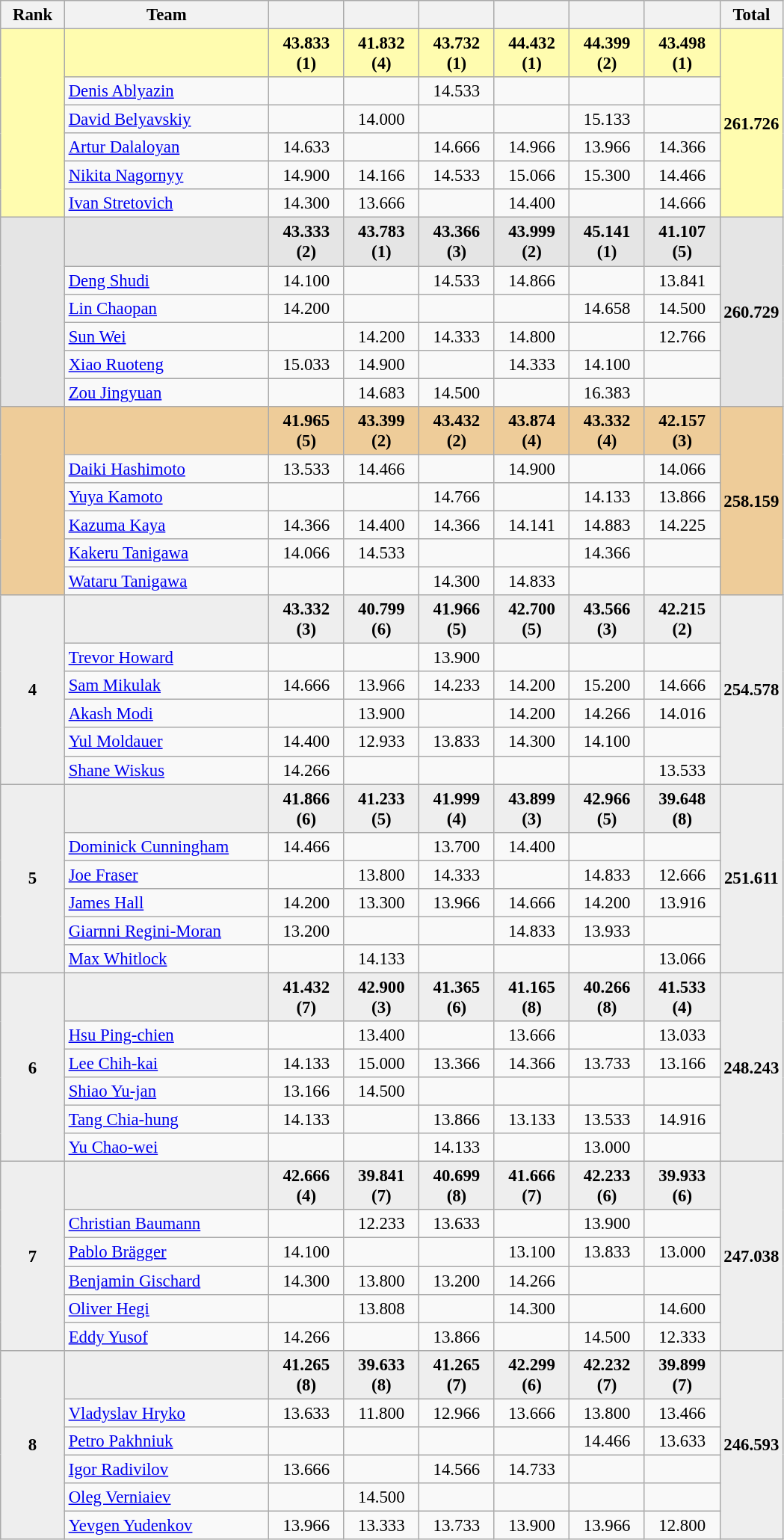<table style="text-align:center; font-size:95%" class="wikitable sortable">
<tr>
<th scope="col" style="width:50px;">Rank</th>
<th scope="col" style="width:175px;">Team</th>
<th scope="col" style="width:60px;"></th>
<th scope="col" style="width:60px;"></th>
<th scope="col" style="width:60px;"></th>
<th scope="col" style="width:60px;"></th>
<th scope="col" style="width:60px;"></th>
<th scope="col" style="width:60px;"></th>
<th>Total</th>
</tr>
<tr style="background:#fffcaf;">
<td rowspan="6"><strong></strong></td>
<td style="text-align:left;"><strong></strong></td>
<td><strong>43.833 (1)</strong></td>
<td><strong>41.832 (4)</strong></td>
<td><strong>43.732 (1)</strong></td>
<td><strong>44.432 (1)</strong></td>
<td><strong>44.399 (2)</strong></td>
<td><strong>43.498 (1)</strong></td>
<td rowspan="6"><strong>261.726</strong></td>
</tr>
<tr>
<td style="text-align:left;"><a href='#'>Denis Ablyazin</a></td>
<td></td>
<td></td>
<td>14.533</td>
<td></td>
<td></td>
<td></td>
</tr>
<tr>
<td style="text-align:left;"><a href='#'>David Belyavskiy</a></td>
<td></td>
<td>14.000</td>
<td></td>
<td></td>
<td>15.133</td>
<td></td>
</tr>
<tr>
<td style="text-align:left;"><a href='#'>Artur Dalaloyan</a></td>
<td>14.633</td>
<td></td>
<td>14.666</td>
<td>14.966</td>
<td>13.966</td>
<td>14.366</td>
</tr>
<tr>
<td style="text-align:left;"><a href='#'>Nikita Nagornyy</a></td>
<td>14.900</td>
<td>14.166</td>
<td>14.533</td>
<td>15.066</td>
<td>15.300</td>
<td>14.466</td>
</tr>
<tr>
<td style="text-align:left;"><a href='#'>Ivan Stretovich</a></td>
<td>14.300</td>
<td>13.666</td>
<td></td>
<td>14.400</td>
<td></td>
<td>14.666</td>
</tr>
<tr style="background:#e5e5e5;">
<td rowspan="6"><strong></strong></td>
<td style="text-align:left;"><strong></strong></td>
<td><strong>43.333 (2)</strong></td>
<td><strong>43.783 (1)</strong></td>
<td><strong>43.366 (3)</strong></td>
<td><strong>43.999 (2)</strong></td>
<td><strong>45.141 (1)</strong></td>
<td><strong>41.107 (5)</strong></td>
<td rowspan="6"><strong>260.729</strong></td>
</tr>
<tr>
<td style="text-align:left;"><a href='#'>Deng Shudi</a></td>
<td>14.100</td>
<td></td>
<td>14.533</td>
<td>14.866</td>
<td></td>
<td>13.841</td>
</tr>
<tr>
<td style="text-align:left;"><a href='#'>Lin Chaopan</a></td>
<td>14.200</td>
<td></td>
<td></td>
<td></td>
<td>14.658</td>
<td>14.500</td>
</tr>
<tr>
<td style="text-align:left;"><a href='#'>Sun Wei</a></td>
<td></td>
<td>14.200</td>
<td>14.333</td>
<td>14.800</td>
<td></td>
<td>12.766</td>
</tr>
<tr>
<td style="text-align:left;"><a href='#'>Xiao Ruoteng</a></td>
<td>15.033</td>
<td>14.900</td>
<td></td>
<td>14.333</td>
<td>14.100</td>
<td></td>
</tr>
<tr>
<td style="text-align:left;"><a href='#'>Zou Jingyuan</a></td>
<td></td>
<td>14.683</td>
<td>14.500</td>
<td></td>
<td>16.383</td>
<td></td>
</tr>
<tr style="background:#ec9;">
<td rowspan="6"><strong></strong></td>
<td style="text-align:left;"><strong></strong></td>
<td><strong>41.965 (5)</strong></td>
<td><strong>43.399 (2)</strong></td>
<td><strong>43.432 (2)</strong></td>
<td><strong>43.874 (4)</strong></td>
<td><strong>43.332 (4)</strong></td>
<td><strong>42.157 (3)</strong></td>
<td rowspan="6"><strong>258.159</strong></td>
</tr>
<tr>
<td style="text-align:left;"><a href='#'>Daiki Hashimoto</a></td>
<td>13.533</td>
<td>14.466</td>
<td></td>
<td>14.900</td>
<td></td>
<td>14.066</td>
</tr>
<tr>
<td style="text-align:left;"><a href='#'>Yuya Kamoto</a></td>
<td></td>
<td></td>
<td>14.766</td>
<td></td>
<td>14.133</td>
<td>13.866</td>
</tr>
<tr>
<td style="text-align:left;"><a href='#'>Kazuma Kaya</a></td>
<td>14.366</td>
<td>14.400</td>
<td>14.366</td>
<td>14.141</td>
<td>14.883</td>
<td>14.225</td>
</tr>
<tr>
<td style="text-align:left;"><a href='#'>Kakeru Tanigawa</a></td>
<td>14.066</td>
<td>14.533</td>
<td></td>
<td></td>
<td>14.366</td>
<td></td>
</tr>
<tr>
<td style="text-align:left;"><a href='#'>Wataru Tanigawa</a></td>
<td></td>
<td></td>
<td>14.300</td>
<td>14.833</td>
<td></td>
<td></td>
</tr>
<tr style="background:#eee;">
<td rowspan="6"><strong>4</strong></td>
<td style="text-align:left;"><strong></strong></td>
<td><strong>43.332 (3)</strong></td>
<td><strong>40.799 (6)</strong></td>
<td><strong>41.966 (5)</strong></td>
<td><strong>42.700 (5)</strong></td>
<td><strong>43.566 (3)</strong></td>
<td><strong>42.215 (2)</strong></td>
<td rowspan="6"><strong>254.578</strong></td>
</tr>
<tr>
<td style="text-align:left;"><a href='#'>Trevor Howard</a></td>
<td></td>
<td></td>
<td>13.900</td>
<td></td>
<td></td>
<td></td>
</tr>
<tr>
<td style="text-align:left;"><a href='#'>Sam Mikulak</a></td>
<td>14.666</td>
<td>13.966</td>
<td>14.233</td>
<td>14.200</td>
<td>15.200</td>
<td>14.666</td>
</tr>
<tr>
<td style="text-align:left;"><a href='#'>Akash Modi</a></td>
<td></td>
<td>13.900</td>
<td></td>
<td>14.200</td>
<td>14.266</td>
<td>14.016</td>
</tr>
<tr>
<td style="text-align:left;"><a href='#'>Yul Moldauer</a></td>
<td>14.400</td>
<td>12.933</td>
<td>13.833</td>
<td>14.300</td>
<td>14.100</td>
<td></td>
</tr>
<tr>
<td style="text-align:left;"><a href='#'>Shane Wiskus</a></td>
<td>14.266</td>
<td></td>
<td></td>
<td></td>
<td></td>
<td>13.533</td>
</tr>
<tr style="background:#eee;">
<td rowspan="6"><strong>5</strong></td>
<td style="text-align:left;"><strong></strong></td>
<td><strong>41.866 (6)</strong></td>
<td><strong>41.233 (5)</strong></td>
<td><strong>41.999 (4)</strong></td>
<td><strong>43.899 (3)</strong></td>
<td><strong>42.966 (5)</strong></td>
<td><strong>39.648 (8)</strong></td>
<td rowspan="6"><strong>251.611</strong></td>
</tr>
<tr>
<td style="text-align:left;"><a href='#'>Dominick Cunningham</a></td>
<td>14.466</td>
<td></td>
<td>13.700</td>
<td>14.400</td>
<td></td>
<td></td>
</tr>
<tr>
<td style="text-align:left;"><a href='#'>Joe Fraser</a></td>
<td></td>
<td>13.800</td>
<td>14.333</td>
<td></td>
<td>14.833</td>
<td>12.666</td>
</tr>
<tr>
<td style="text-align:left;"><a href='#'>James Hall</a></td>
<td>14.200</td>
<td>13.300</td>
<td>13.966</td>
<td>14.666</td>
<td>14.200</td>
<td>13.916</td>
</tr>
<tr>
<td style="text-align:left;"><a href='#'>Giarnni Regini-Moran</a></td>
<td>13.200</td>
<td></td>
<td></td>
<td>14.833</td>
<td>13.933</td>
<td></td>
</tr>
<tr>
<td style="text-align:left;"><a href='#'>Max Whitlock</a></td>
<td></td>
<td>14.133</td>
<td></td>
<td></td>
<td></td>
<td>13.066</td>
</tr>
<tr style="background:#eee;">
<td rowspan="6"><strong>6</strong></td>
<td style="text-align:left;"><strong></strong></td>
<td><strong>41.432 (7)</strong></td>
<td><strong>42.900 (3)</strong></td>
<td><strong>41.365 (6)</strong></td>
<td><strong>41.165 (8)</strong></td>
<td><strong>40.266 (8)</strong></td>
<td><strong>41.533 (4)</strong></td>
<td rowspan="6"><strong>248.243</strong></td>
</tr>
<tr>
<td style="text-align:left;"><a href='#'>Hsu Ping-chien</a></td>
<td></td>
<td>13.400</td>
<td></td>
<td>13.666</td>
<td></td>
<td>13.033</td>
</tr>
<tr>
<td style="text-align:left;"><a href='#'>Lee Chih-kai</a></td>
<td>14.133</td>
<td>15.000</td>
<td>13.366</td>
<td>14.366</td>
<td>13.733</td>
<td>13.166</td>
</tr>
<tr>
<td style="text-align:left;"><a href='#'>Shiao Yu-jan</a></td>
<td>13.166</td>
<td>14.500</td>
<td></td>
<td></td>
<td></td>
<td></td>
</tr>
<tr>
<td style="text-align:left;"><a href='#'>Tang Chia-hung</a></td>
<td>14.133</td>
<td></td>
<td>13.866</td>
<td>13.133</td>
<td>13.533</td>
<td>14.916</td>
</tr>
<tr>
<td style="text-align:left;"><a href='#'>Yu Chao-wei</a></td>
<td></td>
<td></td>
<td>14.133</td>
<td></td>
<td>13.000</td>
<td></td>
</tr>
<tr style="background:#eee;">
<td rowspan="6"><strong>7</strong></td>
<td style="text-align:left;"><strong></strong></td>
<td><strong>42.666 (4)</strong></td>
<td><strong>39.841 (7)</strong></td>
<td><strong>40.699 (8)</strong></td>
<td><strong>41.666 (7)</strong></td>
<td><strong>42.233 (6)</strong></td>
<td><strong>39.933 (6)</strong></td>
<td rowspan="6"><strong>247.038</strong></td>
</tr>
<tr>
<td style="text-align:left;"><a href='#'>Christian Baumann</a></td>
<td></td>
<td>12.233</td>
<td>13.633</td>
<td></td>
<td>13.900</td>
<td></td>
</tr>
<tr>
<td style="text-align:left;"><a href='#'>Pablo Brägger</a></td>
<td>14.100</td>
<td></td>
<td></td>
<td>13.100</td>
<td>13.833</td>
<td>13.000</td>
</tr>
<tr>
<td style="text-align:left;"><a href='#'>Benjamin Gischard</a></td>
<td>14.300</td>
<td>13.800</td>
<td>13.200</td>
<td>14.266</td>
<td></td>
<td></td>
</tr>
<tr>
<td style="text-align:left;"><a href='#'>Oliver Hegi</a></td>
<td></td>
<td>13.808</td>
<td></td>
<td>14.300</td>
<td></td>
<td>14.600</td>
</tr>
<tr>
<td style="text-align:left;"><a href='#'>Eddy Yusof</a></td>
<td>14.266</td>
<td></td>
<td>13.866</td>
<td></td>
<td>14.500</td>
<td>12.333</td>
</tr>
<tr style="background:#eee;">
<td rowspan="6"><strong>8</strong></td>
<td style="text-align:left;"><strong></strong></td>
<td><strong>41.265 (8)</strong></td>
<td><strong>39.633 (8)</strong></td>
<td><strong>41.265 (7)</strong></td>
<td><strong>42.299 (6)</strong></td>
<td><strong>42.232 (7)</strong></td>
<td><strong>39.899 (7)</strong></td>
<td rowspan="6"><strong>246.593</strong></td>
</tr>
<tr>
<td style="text-align:left;"><a href='#'>Vladyslav Hryko</a></td>
<td>13.633</td>
<td>11.800</td>
<td>12.966</td>
<td>13.666</td>
<td>13.800</td>
<td>13.466</td>
</tr>
<tr>
<td style="text-align:left;"><a href='#'>Petro Pakhniuk</a></td>
<td></td>
<td></td>
<td></td>
<td></td>
<td>14.466</td>
<td>13.633</td>
</tr>
<tr>
<td style="text-align:left;"><a href='#'>Igor Radivilov</a></td>
<td>13.666</td>
<td></td>
<td>14.566</td>
<td>14.733</td>
<td></td>
<td></td>
</tr>
<tr>
<td style="text-align:left;"><a href='#'>Oleg Verniaiev</a></td>
<td></td>
<td>14.500</td>
<td></td>
<td></td>
<td></td>
<td></td>
</tr>
<tr>
<td style="text-align:left;"><a href='#'>Yevgen Yudenkov</a></td>
<td>13.966</td>
<td>13.333</td>
<td>13.733</td>
<td>13.900</td>
<td>13.966</td>
<td>12.800</td>
</tr>
</table>
